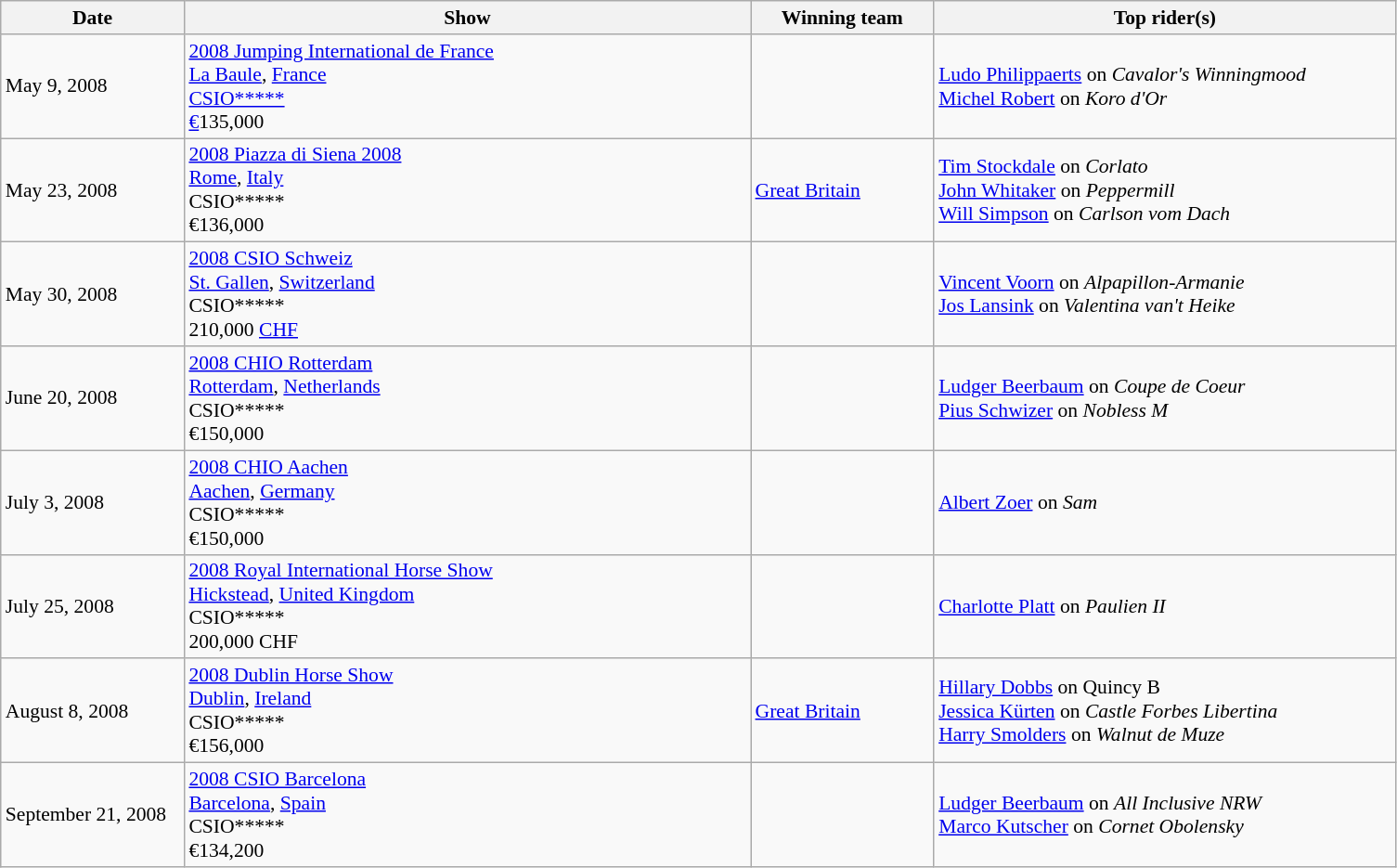<table class="wikitable" style="font-size: 90%">
<tr>
<th width=125>Date</th>
<th width=400>Show</th>
<th width=125>Winning team</th>
<th width=325>Top rider(s)</th>
</tr>
<tr>
<td>May 9, 2008</td>
<td><a href='#'>2008 Jumping International de France</a><br> <a href='#'>La Baule</a>, <a href='#'>France</a><br><a href='#'>CSIO*****</a><br><a href='#'>€</a>135,000</td>
<td></td>
<td> <a href='#'>Ludo Philippaerts</a> on <em>Cavalor's Winningmood</em><br> <a href='#'>Michel Robert</a> on <em>Koro d'Or</em></td>
</tr>
<tr>
<td>May 23, 2008</td>
<td><a href='#'>2008 Piazza di Siena 2008</a><br> <a href='#'>Rome</a>, <a href='#'>Italy</a><br>CSIO*****<br>€136,000</td>
<td> <a href='#'>Great Britain</a></td>
<td> <a href='#'>Tim Stockdale</a> on <em>Corlato</em><br> <a href='#'>John Whitaker</a> on <em>Peppermill</em> <br>  <a href='#'>Will Simpson</a> on <em>Carlson vom Dach</em></td>
</tr>
<tr>
<td>May 30, 2008</td>
<td><a href='#'>2008 CSIO Schweiz</a><br> <a href='#'>St. Gallen</a>, <a href='#'>Switzerland</a><br>CSIO*****<br>210,000 <a href='#'>CHF</a></td>
<td></td>
<td> <a href='#'>Vincent Voorn</a> on <em>Alpapillon-Armanie</em><br>  <a href='#'>Jos Lansink</a> on <em>Valentina van't Heike</em></td>
</tr>
<tr>
<td>June 20, 2008</td>
<td><a href='#'>2008 CHIO Rotterdam</a><br> <a href='#'>Rotterdam</a>, <a href='#'>Netherlands</a><br>CSIO*****<br>€150,000</td>
<td></td>
<td> <a href='#'>Ludger Beerbaum</a> on <em>Coupe de Coeur</em><br> <a href='#'>Pius Schwizer</a> on <em>Nobless M</em></td>
</tr>
<tr>
<td>July 3, 2008</td>
<td><a href='#'>2008 CHIO Aachen</a><br> <a href='#'>Aachen</a>, <a href='#'>Germany</a><br>CSIO*****<br>€150,000</td>
<td></td>
<td> <a href='#'>Albert Zoer</a> on <em>Sam</em></td>
</tr>
<tr>
<td>July 25, 2008</td>
<td><a href='#'>2008 Royal International Horse Show</a><br> <a href='#'>Hickstead</a>, <a href='#'>United Kingdom</a><br>CSIO*****<br>200,000 CHF</td>
<td></td>
<td> <a href='#'>Charlotte Platt</a> on <em>Paulien II</em></td>
</tr>
<tr>
<td>August 8, 2008</td>
<td><a href='#'>2008 Dublin Horse Show</a><br> <a href='#'>Dublin</a>, <a href='#'>Ireland</a><br>CSIO*****<br>€156,000</td>
<td> <a href='#'>Great Britain</a></td>
<td> <a href='#'>Hillary Dobbs</a> on Quincy B<br> <a href='#'>Jessica Kürten</a> on <em>Castle Forbes Libertina</em><br> <a href='#'>Harry Smolders</a> on <em>Walnut de Muze</em></td>
</tr>
<tr>
<td>September 21, 2008</td>
<td><a href='#'>2008 CSIO Barcelona</a><br> <a href='#'>Barcelona</a>, <a href='#'>Spain</a><br>CSIO*****<br>€134,200</td>
<td></td>
<td> <a href='#'>Ludger Beerbaum</a> on <em>All Inclusive NRW</em><br> <a href='#'>Marco Kutscher</a> on <em>Cornet Obolensky</em></td>
</tr>
</table>
